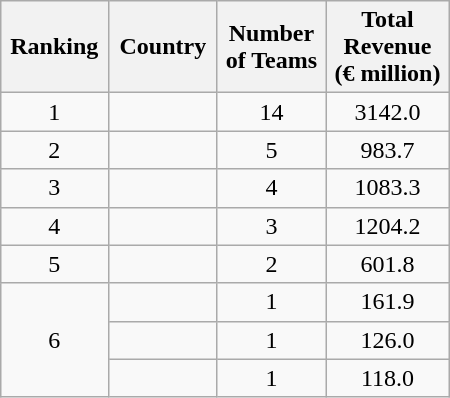<table class="wikitable" style="text-align:center; margin-left:1em; float:right;">
<tr>
<th style="width:65px;">Ranking</th>
<th style="width:65px;">Country</th>
<th style="width:65px;">Number of Teams</th>
<th style="width:75px;">Total Revenue (€ million)</th>
</tr>
<tr>
<td>1</td>
<td></td>
<td>14</td>
<td>3142.0</td>
</tr>
<tr>
<td>2</td>
<td></td>
<td>5</td>
<td>983.7</td>
</tr>
<tr>
<td>3</td>
<td></td>
<td>4</td>
<td>1083.3</td>
</tr>
<tr>
<td>4</td>
<td></td>
<td>3</td>
<td>1204.2</td>
</tr>
<tr>
<td>5</td>
<td></td>
<td>2</td>
<td>601.8</td>
</tr>
<tr>
<td rowspan="3" style="text-align: center;">6</td>
<td></td>
<td>1</td>
<td>161.9</td>
</tr>
<tr>
<td></td>
<td>1</td>
<td>126.0</td>
</tr>
<tr>
<td></td>
<td>1</td>
<td>118.0</td>
</tr>
</table>
